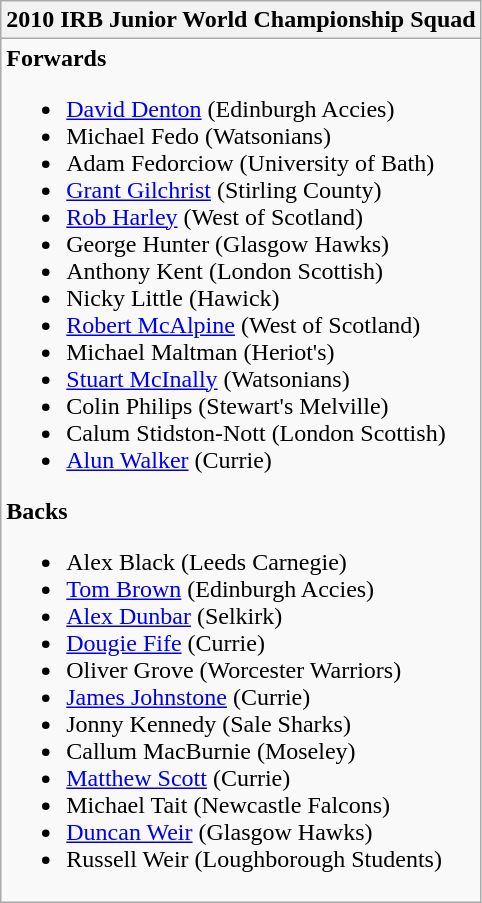<table class="wikitable collapsible collapsed">
<tr>
<th>2010 IRB Junior World Championship Squad</th>
</tr>
<tr>
<td><strong>Forwards</strong><br><ul><li><a href='#'>David Denton</a> (Edinburgh Accies)</li><li>Michael Fedo (Watsonians)</li><li>Adam Fedorciow (University of Bath)</li><li><a href='#'>Grant Gilchrist</a> (Stirling County)</li><li><a href='#'>Rob Harley</a> (West of Scotland)</li><li>George Hunter (Glasgow Hawks)</li><li>Anthony Kent (London Scottish)</li><li>Nicky Little (Hawick)</li><li><a href='#'>Robert McAlpine</a> (West of Scotland)</li><li>Michael Maltman (Heriot's)</li><li><a href='#'>Stuart McInally</a> (Watsonians)</li><li>Colin Philips (Stewart's Melville)</li><li>Calum Stidston-Nott (London Scottish)</li><li><a href='#'>Alun Walker</a> (Currie)</li></ul><strong>Backs</strong><ul><li>Alex Black (Leeds Carnegie)</li><li><a href='#'>Tom Brown</a> (Edinburgh Accies)</li><li><a href='#'>Alex Dunbar</a> (Selkirk)</li><li><a href='#'>Dougie Fife</a> (Currie)</li><li>Oliver Grove (Worcester Warriors)</li><li><a href='#'>James Johnstone</a> (Currie)</li><li>Jonny Kennedy (Sale Sharks)</li><li>Callum MacBurnie (Moseley)</li><li><a href='#'>Matthew Scott</a> (Currie)</li><li>Michael Tait (Newcastle Falcons)</li><li><a href='#'>Duncan Weir</a> (Glasgow Hawks)</li><li>Russell Weir (Loughborough Students)</li></ul></td>
</tr>
</table>
